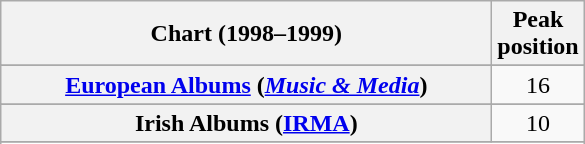<table class="wikitable sortable plainrowheaders" border="1">
<tr>
<th scope="col" style="width:20em;">Chart (1998–1999)</th>
<th scope="col">Peak<br>position</th>
</tr>
<tr>
</tr>
<tr>
</tr>
<tr>
</tr>
<tr>
</tr>
<tr>
</tr>
<tr>
</tr>
<tr>
<th scope="row"><a href='#'>European Albums</a> (<em><a href='#'>Music & Media</a></em>)</th>
<td align="center">16</td>
</tr>
<tr>
</tr>
<tr>
</tr>
<tr>
<th scope="row">Irish Albums (<a href='#'>IRMA</a>)</th>
<td align="center">10</td>
</tr>
<tr>
</tr>
<tr>
</tr>
<tr>
</tr>
<tr>
</tr>
<tr>
</tr>
<tr>
</tr>
<tr>
</tr>
<tr>
</tr>
<tr>
</tr>
</table>
